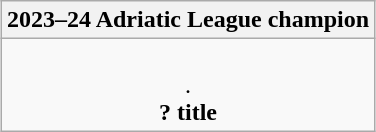<table class=wikitable style="text-align:center; margin:auto">
<tr>
<th>2023–24 Adriatic League champion</th>
</tr>
<tr>
<td><br>.<br><strong>? title</strong></td>
</tr>
</table>
